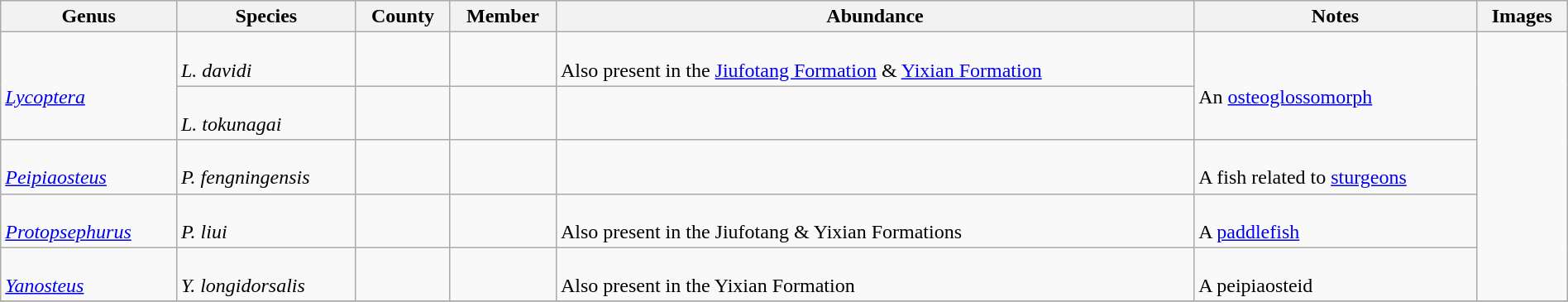<table class="wikitable" align="center" width="100%">
<tr>
<th>Genus</th>
<th>Species</th>
<th>County</th>
<th>Member</th>
<th>Abundance</th>
<th>Notes</th>
<th>Images</th>
</tr>
<tr>
<td rowspan="2"><br><em><a href='#'>Lycoptera</a></em></td>
<td><br><em>L. davidi</em></td>
<td></td>
<td></td>
<td><br>Also present in the <a href='#'>Jiufotang Formation</a> & <a href='#'>Yixian Formation</a></td>
<td rowspan="2"><br>An <a href='#'>osteoglossomorph</a></td>
<td rowspan="5"><br>
</td>
</tr>
<tr>
<td><br><em>L. tokunagai</em></td>
<td></td>
<td></td>
</tr>
<tr>
<td><br><em><a href='#'>Peipiaosteus</a></em></td>
<td><br><em>P. fengningensis</em></td>
<td></td>
<td></td>
<td></td>
<td><br>A fish related to <a href='#'>sturgeons</a></td>
</tr>
<tr>
<td><br><em><a href='#'>Protopsephurus</a></em></td>
<td><br><em>P. liui</em></td>
<td></td>
<td></td>
<td><br>Also present in the Jiufotang & Yixian Formations</td>
<td><br>A <a href='#'>paddlefish</a></td>
</tr>
<tr>
<td><br><em><a href='#'>Yanosteus</a></em></td>
<td><br><em>Y. longidorsalis</em></td>
<td></td>
<td></td>
<td><br>Also present in the Yixian Formation</td>
<td><br>A peipiaosteid</td>
</tr>
<tr>
</tr>
</table>
